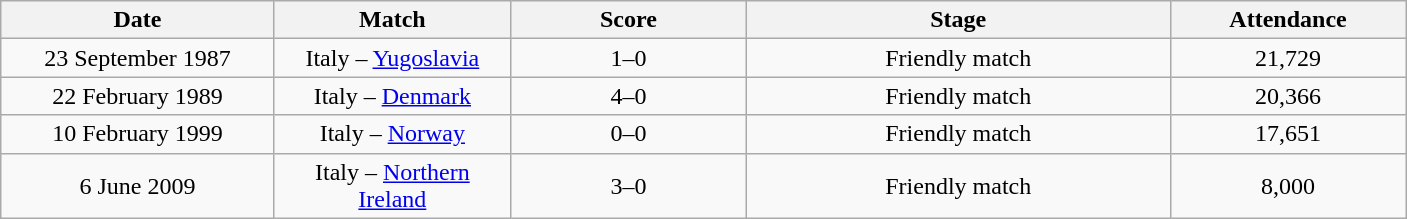<table class="wikitable" style="text-align:center;">
<tr>
<th width="175">Date</th>
<th width="150">Match</th>
<th width="150">Score</th>
<th width="275">Stage</th>
<th width="150">Attendance</th>
</tr>
<tr>
<td>23 September 1987</td>
<td>Italy – <a href='#'>Yugoslavia</a></td>
<td>1–0</td>
<td>Friendly match</td>
<td>21,729</td>
</tr>
<tr>
<td>22 February 1989</td>
<td>Italy – <a href='#'>Denmark</a></td>
<td>4–0</td>
<td>Friendly match</td>
<td>20,366</td>
</tr>
<tr>
<td>10 February 1999</td>
<td>Italy – <a href='#'>Norway</a></td>
<td>0–0</td>
<td>Friendly match</td>
<td>17,651</td>
</tr>
<tr>
<td>6 June 2009</td>
<td>Italy – <a href='#'>Northern Ireland</a></td>
<td>3–0</td>
<td>Friendly match</td>
<td>8,000</td>
</tr>
</table>
